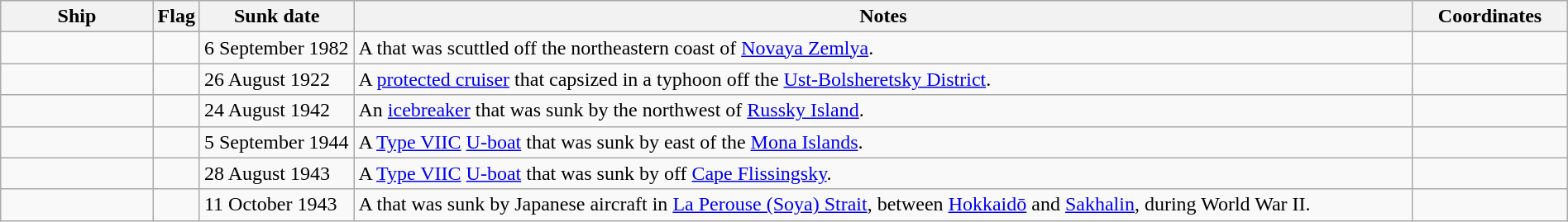<table class=wikitable | style = "width:100%">
<tr>
<th style="width:10%">Ship</th>
<th>Flag</th>
<th style="width:10%">Sunk date</th>
<th style="width:70%">Notes</th>
<th style="width:10%">Coordinates</th>
</tr>
<tr>
<td></td>
<td></td>
<td>6 September 1982</td>
<td>A  that was scuttled off the northeastern coast of <a href='#'>Novaya Zemlya</a>.</td>
<td></td>
</tr>
<tr>
<td></td>
<td></td>
<td>26 August 1922</td>
<td>A  <a href='#'>protected cruiser</a> that capsized in a typhoon off the <a href='#'>Ust-Bolsheretsky District</a>.</td>
<td></td>
</tr>
<tr>
<td></td>
<td></td>
<td>24 August 1942</td>
<td>An <a href='#'>icebreaker</a> that was sunk by the  northwest of <a href='#'>Russky Island</a>.</td>
<td></td>
</tr>
<tr>
<td></td>
<td></td>
<td>5 September 1944</td>
<td>A <a href='#'>Type VIIC</a> <a href='#'>U-boat</a> that was sunk by  east of the <a href='#'>Mona Islands</a>.</td>
<td></td>
</tr>
<tr>
<td></td>
<td></td>
<td>28 August 1943</td>
<td>A <a href='#'>Type VIIC</a> <a href='#'>U-boat</a> that was sunk by  off <a href='#'>Cape Flissingsky</a>.</td>
<td></td>
</tr>
<tr>
<td></td>
<td></td>
<td>11 October 1943</td>
<td>A  that was sunk by Japanese aircraft in <a href='#'>La Perouse (Soya) Strait</a>, between <a href='#'>Hokkaidō</a> and <a href='#'>Sakhalin</a>, during World War II.</td>
<td></td>
</tr>
</table>
